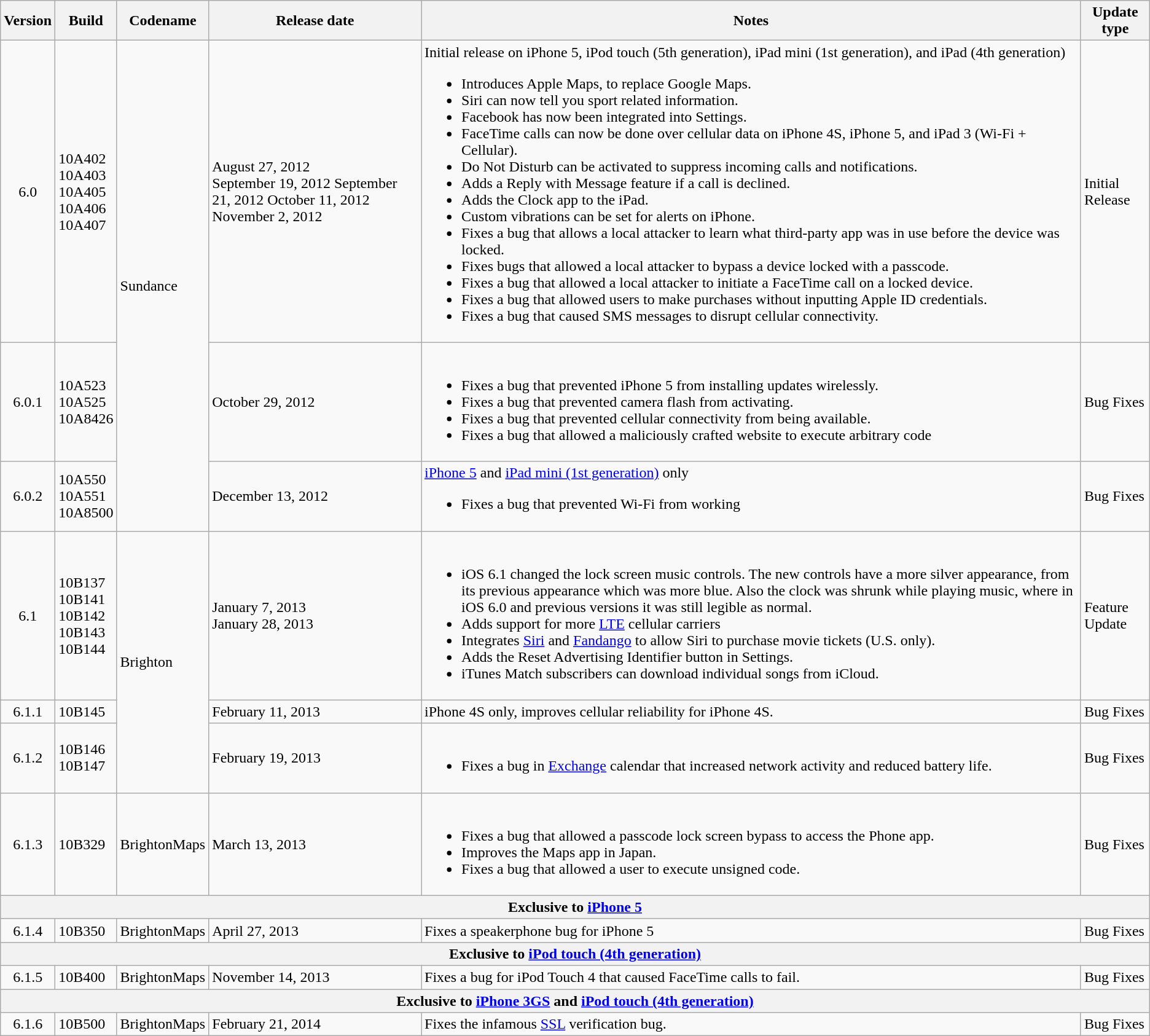<table class="wikitable">
<tr>
<th>Version</th>
<th>Build</th>
<th>Codename</th>
<th>Release date</th>
<th>Notes</th>
<th>Update type</th>
</tr>
<tr>
<td style="text-align: center;">6.0</td>
<td>10A402<br>10A403<br>10A405<br>10A406<br>10A407</td>
<td rowspan="3">Sundance</td>
<td>August 27, 2012<br>September 19, 2012
September 21, 2012
October 11, 2012
November 2, 2012</td>
<td>Initial release on iPhone 5, iPod touch (5th generation), iPad mini (1st generation), and iPad (4th generation)<br><ul><li>Introduces Apple Maps, to replace Google Maps.</li><li>Siri can now tell you sport related information.</li><li>Facebook has now been integrated into Settings.</li><li>FaceTime calls can now be done over cellular data on iPhone 4S, iPhone 5, and iPad 3 (Wi-Fi + Cellular).</li><li>Do Not Disturb can be activated to suppress incoming calls and notifications.</li><li>Adds a Reply with Message feature if a call is declined.</li><li>Adds the Clock app to the iPad.</li><li>Custom vibrations can be set for alerts on iPhone.</li><li>Fixes a bug that allows a local attacker to learn what third-party app was in use before the device was locked.</li><li>Fixes bugs that allowed a local attacker to bypass a device locked with a passcode.</li><li>Fixes a bug that allowed a local attacker to initiate a FaceTime call on a locked device.</li><li>Fixes a bug that allowed users to make purchases without inputting Apple ID credentials.</li><li>Fixes a bug that caused SMS messages to disrupt cellular connectivity.</li></ul></td>
<td>Initial Release</td>
</tr>
<tr>
<td style="text-align: center;">6.0.1</td>
<td>10A523<br>10A525<br>10A8426</td>
<td>October 29, 2012</td>
<td><br><ul><li>Fixes a bug that prevented iPhone 5 from installing updates wirelessly.</li><li>Fixes a bug that prevented camera flash from activating.</li><li>Fixes a bug that prevented cellular connectivity from being available.</li><li>Fixes a bug that allowed a maliciously crafted website to execute arbitrary code</li></ul></td>
<td>Bug Fixes</td>
</tr>
<tr>
<td style="text-align: center;">6.0.2</td>
<td>10A550<br>10A551<br>10A8500</td>
<td>December 13, 2012</td>
<td><a href='#'>iPhone 5</a> and <a href='#'>iPad mini (1st generation)</a> only<br><ul><li>Fixes a bug that prevented Wi-Fi from working</li></ul></td>
<td>Bug Fixes</td>
</tr>
<tr>
<td style="text-align: center;">6.1</td>
<td>10B137<br>10B141<br>10B142<br>10B143<br>10B144</td>
<td rowspan="3">Brighton</td>
<td>January 7, 2013<br>January 28, 2013</td>
<td><br><ul><li>iOS 6.1 changed the lock screen music controls. The new controls have a more silver appearance, from its previous appearance which was more blue. Also the clock was shrunk while playing music, where in iOS 6.0 and previous versions it was still legible as normal.</li><li>Adds support for more <a href='#'>LTE</a> cellular carriers</li><li>Integrates <a href='#'>Siri</a> and <a href='#'>Fandango</a> to allow Siri to purchase movie tickets (U.S. only).</li><li>Adds the Reset Advertising Identifier button in Settings.</li><li>iTunes Match subscribers can download individual songs from iCloud.</li></ul></td>
<td>Feature Update</td>
</tr>
<tr>
<td style="text-align: center;">6.1.1</td>
<td>10B145</td>
<td>February 11, 2013</td>
<td>iPhone 4S only, improves cellular reliability for iPhone 4S.</td>
<td>Bug Fixes</td>
</tr>
<tr>
<td style="text-align: center;">6.1.2</td>
<td>10B146<br>10B147</td>
<td>February 19, 2013</td>
<td><br><ul><li>Fixes a bug in <a href='#'>Exchange</a> calendar that increased network activity and reduced battery life.</li></ul></td>
<td>Bug Fixes</td>
</tr>
<tr>
<td style="text-align: center;">6.1.3</td>
<td>10B329</td>
<td>BrightonMaps</td>
<td>March 13, 2013</td>
<td><br><ul><li>Fixes a bug that allowed a passcode lock screen bypass to access the Phone app.</li><li>Improves the Maps app in Japan.</li><li>Fixes a bug that allowed a user to execute unsigned code.</li></ul></td>
<td>Bug Fixes</td>
</tr>
<tr>
<th colspan="6">Exclusive to <a href='#'>iPhone 5</a></th>
</tr>
<tr>
<td style="text-align: center;">6.1.4</td>
<td>10B350</td>
<td>BrightonMaps</td>
<td>April 27, 2013</td>
<td>Fixes a speakerphone bug for iPhone 5</td>
<td>Bug Fixes</td>
</tr>
<tr>
<th colspan="6">Exclusive to <a href='#'>iPod touch (4th generation)</a></th>
</tr>
<tr>
<td style="text-align: center;">6.1.5</td>
<td>10B400</td>
<td>BrightonMaps</td>
<td>November 14, 2013</td>
<td>Fixes a bug for iPod Touch 4 that caused FaceTime calls to fail.</td>
<td>Bug Fixes</td>
</tr>
<tr>
<th colspan="6">Exclusive to <a href='#'>iPhone 3GS</a> and <a href='#'>iPod touch (4th generation)</a></th>
</tr>
<tr>
<td style="text-align: center;">6.1.6</td>
<td>10B500</td>
<td>BrightonMaps</td>
<td>February 21, 2014</td>
<td>Fixes the infamous  <a href='#'>SSL</a> verification bug.</td>
<td>Bug Fixes</td>
</tr>
</table>
